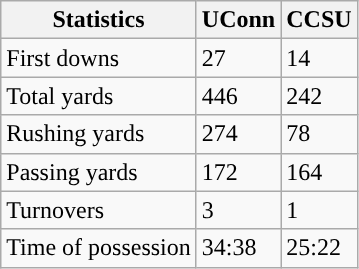<table class="wikitable">
<tr>
<th>Statistics</th>
<th>UConn</th>
<th>CCSU</th>
</tr>
<tr>
<td>First downs</td>
<td>27</td>
<td>14</td>
</tr>
<tr>
<td>Total yards</td>
<td>446</td>
<td>242</td>
</tr>
<tr>
<td>Rushing yards</td>
<td>274</td>
<td>78</td>
</tr>
<tr>
<td>Passing yards</td>
<td>172</td>
<td>164</td>
</tr>
<tr>
<td>Turnovers</td>
<td>3</td>
<td>1</td>
</tr>
<tr>
<td>Time of possession</td>
<td>34:38</td>
<td>25:22</td>
</tr>
</table>
